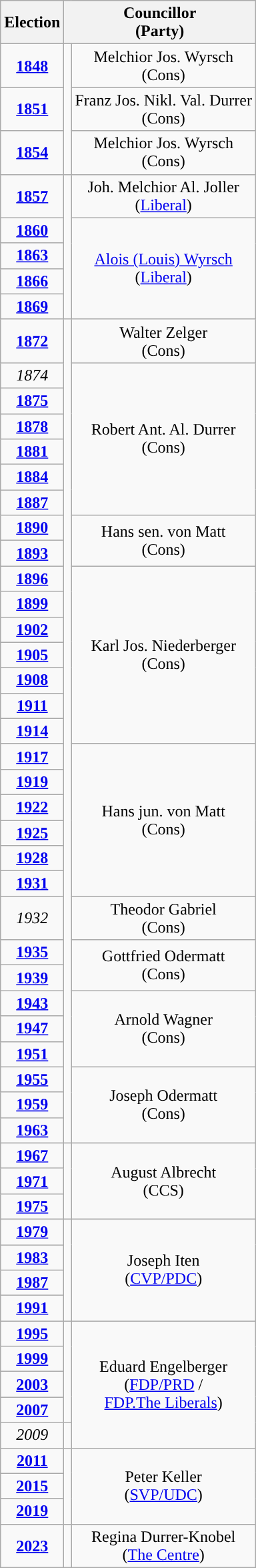<table class="wikitable" style="text-align:center">
<tr>
<th>Election</th>
<th colspan=2>Councillor<br>(Party)</th>
</tr>
<tr>
<td><strong><a href='#'>1848</a></strong></td>
<td rowspan=3; style="background-color: "></td>
<td rowspan=1>Melchior Jos. Wyrsch<br>(Cons)</td>
</tr>
<tr>
<td><strong><a href='#'>1851</a></strong></td>
<td rowspan=1>Franz Jos. Nikl. Val. Durrer<br>(Cons)</td>
</tr>
<tr>
<td><strong><a href='#'>1854</a></strong></td>
<td rowspan=1>Melchior Jos. Wyrsch<br>(Cons)</td>
</tr>
<tr>
<td><strong><a href='#'>1857</a></strong></td>
<td rowspan=5; style="background-color: "></td>
<td rowspan=1>Joh. Melchior Al. Joller<br>(<a href='#'>Liberal</a>)</td>
</tr>
<tr>
<td><strong><a href='#'>1860</a></strong></td>
<td rowspan=4><a href='#'>Alois (Louis) Wyrsch</a><br>(<a href='#'>Liberal</a>)</td>
</tr>
<tr>
<td><strong><a href='#'>1863</a></strong></td>
</tr>
<tr>
<td><strong><a href='#'>1866</a></strong></td>
</tr>
<tr>
<td><strong><a href='#'>1869</a></strong></td>
</tr>
<tr>
<td><strong><a href='#'>1872</a></strong></td>
<td rowspan=31; style="background-color: "></td>
<td rowspan=1>Walter Zelger<br>(Cons)</td>
</tr>
<tr>
<td><em>1874</em></td>
<td rowspan=6>Robert Ant. Al. Durrer<br>(Cons)</td>
</tr>
<tr>
<td><strong><a href='#'>1875</a></strong></td>
</tr>
<tr>
<td><strong><a href='#'>1878</a></strong></td>
</tr>
<tr>
<td><strong><a href='#'>1881</a></strong></td>
</tr>
<tr>
<td><strong><a href='#'>1884</a></strong></td>
</tr>
<tr>
<td><strong><a href='#'>1887</a></strong></td>
</tr>
<tr>
<td><strong><a href='#'>1890</a></strong></td>
<td rowspan=2>Hans sen. von Matt<br>(Cons)</td>
</tr>
<tr>
<td><strong><a href='#'>1893</a></strong></td>
</tr>
<tr>
<td><strong><a href='#'>1896</a></strong></td>
<td rowspan=7>Karl Jos. Niederberger<br>(Cons)</td>
</tr>
<tr>
<td><strong><a href='#'>1899</a></strong></td>
</tr>
<tr>
<td><strong><a href='#'>1902</a></strong></td>
</tr>
<tr>
<td><strong><a href='#'>1905</a></strong></td>
</tr>
<tr>
<td><strong><a href='#'>1908</a></strong></td>
</tr>
<tr>
<td><strong><a href='#'>1911</a></strong></td>
</tr>
<tr>
<td><strong><a href='#'>1914</a></strong></td>
</tr>
<tr>
<td><strong><a href='#'>1917</a></strong></td>
<td rowspan=6>Hans jun. von Matt<br>(Cons)</td>
</tr>
<tr>
<td><strong><a href='#'>1919</a></strong></td>
</tr>
<tr>
<td><strong><a href='#'>1922</a></strong></td>
</tr>
<tr>
<td><strong><a href='#'>1925</a></strong></td>
</tr>
<tr>
<td><strong><a href='#'>1928</a></strong></td>
</tr>
<tr>
<td><strong><a href='#'>1931</a></strong></td>
</tr>
<tr>
<td><em>1932</em></td>
<td rowspan=1>Theodor Gabriel<br>(Cons)</td>
</tr>
<tr>
<td><strong><a href='#'>1935</a></strong></td>
<td rowspan=2>Gottfried Odermatt<br>(Cons)</td>
</tr>
<tr>
<td><strong><a href='#'>1939</a></strong></td>
</tr>
<tr>
<td><strong><a href='#'>1943</a></strong></td>
<td rowspan=3>Arnold Wagner<br>(Cons)</td>
</tr>
<tr>
<td><strong><a href='#'>1947</a></strong></td>
</tr>
<tr>
<td><strong><a href='#'>1951</a></strong></td>
</tr>
<tr>
<td><strong><a href='#'>1955</a></strong></td>
<td rowspan=3>Joseph Odermatt<br>(Cons)</td>
</tr>
<tr>
<td><strong><a href='#'>1959</a></strong></td>
</tr>
<tr>
<td><strong><a href='#'>1963</a></strong></td>
</tr>
<tr>
<td><strong><a href='#'>1967</a></strong></td>
<td rowspan=3; style="background-color: "></td>
<td rowspan=3>August Albrecht<br>(CCS)</td>
</tr>
<tr>
<td><strong><a href='#'>1971</a></strong></td>
</tr>
<tr>
<td><strong><a href='#'>1975</a></strong></td>
</tr>
<tr>
<td><strong><a href='#'>1979</a></strong></td>
<td rowspan=4; style="background-color: "></td>
<td rowspan=4>Joseph Iten<br>(<a href='#'>CVP/PDC</a>)</td>
</tr>
<tr>
<td><strong><a href='#'>1983</a></strong></td>
</tr>
<tr>
<td><strong><a href='#'>1987</a></strong></td>
</tr>
<tr>
<td><strong><a href='#'>1991</a></strong></td>
</tr>
<tr>
<td><strong><a href='#'>1995</a></strong></td>
<td rowspan=4; style="background-color: "></td>
<td rowspan=5>Eduard Engelberger<br>(<a href='#'>FDP/PRD</a> /<br><a href='#'>FDP.The Liberals</a>)</td>
</tr>
<tr>
<td><strong><a href='#'>1999</a></strong></td>
</tr>
<tr>
<td><strong><a href='#'>2003</a></strong></td>
</tr>
<tr>
<td><strong><a href='#'>2007</a></strong></td>
</tr>
<tr>
<td><em>2009</em></td>
<td rowspan=1; style="background-color: "></td>
</tr>
<tr>
<td><strong><a href='#'>2011</a></strong></td>
<td rowspan=3; style="background-color: "></td>
<td rowspan=3>Peter Keller<br>(<a href='#'>SVP/UDC</a>)</td>
</tr>
<tr>
<td><strong><a href='#'>2015</a></strong></td>
</tr>
<tr>
<td><strong><a href='#'>2019</a></strong></td>
</tr>
<tr>
<td><strong><a href='#'>2023</a></strong></td>
<td rowspan=1; style="background-color: "></td>
<td rowspan=1>Regina Durrer-Knobel<br>(<a href='#'>The Centre</a>)</td>
</tr>
</table>
